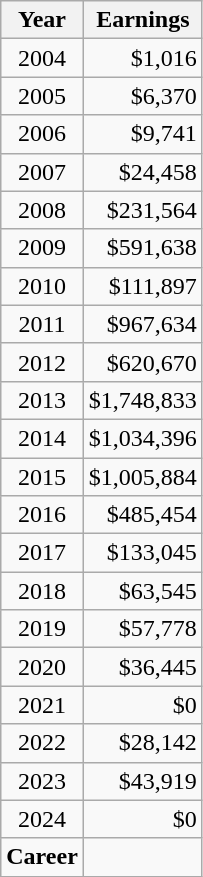<table class=wikitable style=text-align:center>
<tr>
<th>Year</th>
<th>Earnings</th>
</tr>
<tr>
<td>2004</td>
<td align=right>$1,016</td>
</tr>
<tr>
<td>2005</td>
<td align=right>$6,370</td>
</tr>
<tr>
<td>2006</td>
<td align=right>$9,741</td>
</tr>
<tr>
<td>2007</td>
<td align=right>$24,458</td>
</tr>
<tr>
<td>2008</td>
<td align=right>$231,564</td>
</tr>
<tr>
<td>2009</td>
<td align=right>$591,638</td>
</tr>
<tr>
<td>2010</td>
<td align=right>$111,897</td>
</tr>
<tr>
<td>2011</td>
<td align=right>$967,634</td>
</tr>
<tr>
<td>2012</td>
<td align=right>$620,670</td>
</tr>
<tr>
<td>2013</td>
<td align=right>$1,748,833</td>
</tr>
<tr>
<td>2014</td>
<td align=right>$1,034,396</td>
</tr>
<tr>
<td>2015</td>
<td align=right>$1,005,884</td>
</tr>
<tr>
<td>2016</td>
<td align=right>$485,454</td>
</tr>
<tr>
<td>2017</td>
<td align=right>$133,045</td>
</tr>
<tr>
<td>2018</td>
<td align=right>$63,545</td>
</tr>
<tr>
<td>2019</td>
<td align=right>$57,778</td>
</tr>
<tr>
<td>2020</td>
<td align=right>$36,445</td>
</tr>
<tr>
<td>2021</td>
<td align=right>$0</td>
</tr>
<tr>
<td>2022</td>
<td align=right>$28,142</td>
</tr>
<tr>
<td>2023</td>
<td align=right>$43,919</td>
</tr>
<tr>
<td>2024</td>
<td align=right>$0</td>
</tr>
<tr>
<td><strong>Career</strong></td>
<td align=right></td>
</tr>
</table>
